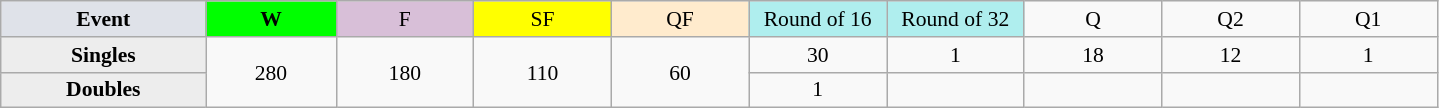<table class=wikitable style=font-size:90%;text-align:center>
<tr>
<td style="width:130px; background:#dfe2e9;"><strong>Event</strong></td>
<td style="width:80px; background:lime;"><strong>W</strong></td>
<td style="width:85px; background:thistle;">F</td>
<td style="width:85px; background:#ff0;">SF</td>
<td style="width:85px; background:#ffebcd;">QF</td>
<td style="width:85px; background:#afeeee;">Round of 16</td>
<td style="width:85px; background:#afeeee;">Round of 32</td>
<td width=85>Q</td>
<td width=85>Q2</td>
<td width=85>Q1</td>
</tr>
<tr>
<th style="background:#ededed;">Singles</th>
<td rowspan=2>280</td>
<td rowspan=2>180</td>
<td rowspan=2>110</td>
<td rowspan=2>60</td>
<td>30</td>
<td>1</td>
<td>18</td>
<td>12</td>
<td>1</td>
</tr>
<tr>
<th style="background:#ededed;">Doubles</th>
<td>1</td>
<td></td>
<td></td>
<td></td>
<td></td>
</tr>
</table>
